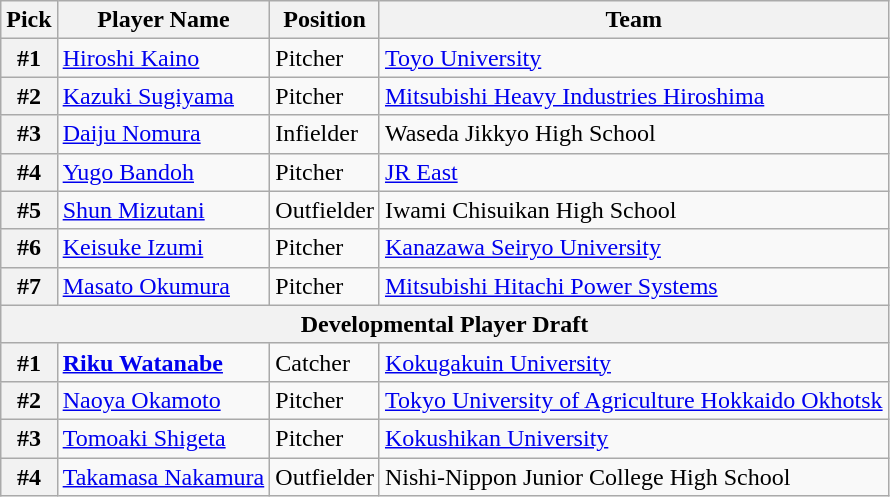<table class="wikitable">
<tr>
<th>Pick</th>
<th>Player Name</th>
<th>Position</th>
<th>Team</th>
</tr>
<tr>
<th>#1</th>
<td><a href='#'>Hiroshi Kaino</a></td>
<td>Pitcher</td>
<td><a href='#'>Toyo University</a></td>
</tr>
<tr>
<th>#2</th>
<td><a href='#'>Kazuki Sugiyama</a></td>
<td>Pitcher</td>
<td><a href='#'>Mitsubishi Heavy Industries Hiroshima</a></td>
</tr>
<tr>
<th>#3</th>
<td><a href='#'>Daiju Nomura</a></td>
<td>Infielder</td>
<td>Waseda Jikkyo High School</td>
</tr>
<tr>
<th>#4</th>
<td><a href='#'>Yugo Bandoh</a></td>
<td>Pitcher</td>
<td><a href='#'>JR East</a></td>
</tr>
<tr>
<th>#5</th>
<td><a href='#'>Shun Mizutani</a></td>
<td>Outfielder</td>
<td>Iwami Chisuikan High School</td>
</tr>
<tr>
<th>#6</th>
<td><a href='#'>Keisuke Izumi</a></td>
<td>Pitcher</td>
<td><a href='#'>Kanazawa Seiryo University</a></td>
</tr>
<tr>
<th>#7</th>
<td><a href='#'>Masato Okumura</a></td>
<td>Pitcher</td>
<td><a href='#'>Mitsubishi Hitachi Power Systems</a></td>
</tr>
<tr>
<th colspan="5">Developmental Player Draft</th>
</tr>
<tr>
<th>#1</th>
<td><strong><a href='#'>Riku Watanabe</a></strong></td>
<td>Catcher</td>
<td><a href='#'>Kokugakuin University</a></td>
</tr>
<tr>
<th>#2</th>
<td><a href='#'>Naoya Okamoto</a></td>
<td>Pitcher</td>
<td><a href='#'>Tokyo University of Agriculture Hokkaido Okhotsk</a></td>
</tr>
<tr>
<th>#3</th>
<td><a href='#'>Tomoaki Shigeta</a></td>
<td>Pitcher</td>
<td><a href='#'>Kokushikan University</a></td>
</tr>
<tr>
<th>#4</th>
<td><a href='#'>Takamasa Nakamura</a></td>
<td>Outfielder</td>
<td>Nishi-Nippon Junior College High School</td>
</tr>
</table>
